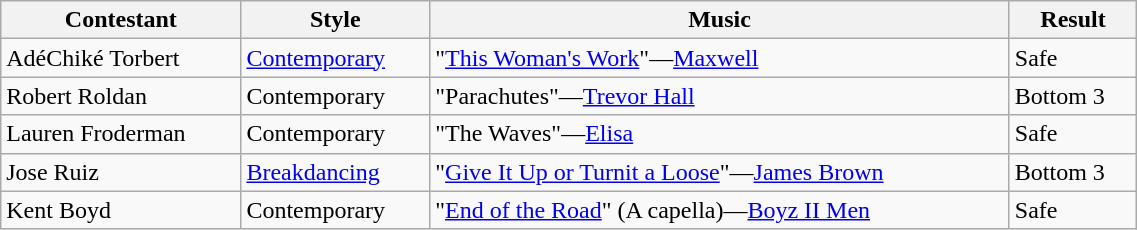<table class="wikitable" style="width:60%;">
<tr>
<th>Contestant</th>
<th>Style</th>
<th>Music</th>
<th>Result</th>
</tr>
<tr>
<td>AdéChiké Torbert</td>
<td><a href='#'>Contemporary</a></td>
<td>"<a href='#'>This Woman's Work</a>"—<a href='#'>Maxwell</a></td>
<td>Safe</td>
</tr>
<tr>
<td>Robert Roldan</td>
<td>Contemporary</td>
<td>"Parachutes"—<a href='#'>Trevor Hall</a></td>
<td>Bottom 3</td>
</tr>
<tr>
<td>Lauren Froderman</td>
<td>Contemporary</td>
<td>"The Waves"—<a href='#'>Elisa</a></td>
<td>Safe</td>
</tr>
<tr>
<td>Jose Ruiz</td>
<td><a href='#'>Breakdancing</a></td>
<td>"<a href='#'>Give It Up or Turnit a Loose</a>"—<a href='#'>James Brown</a></td>
<td>Bottom 3</td>
</tr>
<tr>
<td>Kent Boyd</td>
<td>Contemporary</td>
<td>"<a href='#'>End of the Road</a>" (A capella)—<a href='#'>Boyz II Men</a></td>
<td>Safe</td>
</tr>
</table>
